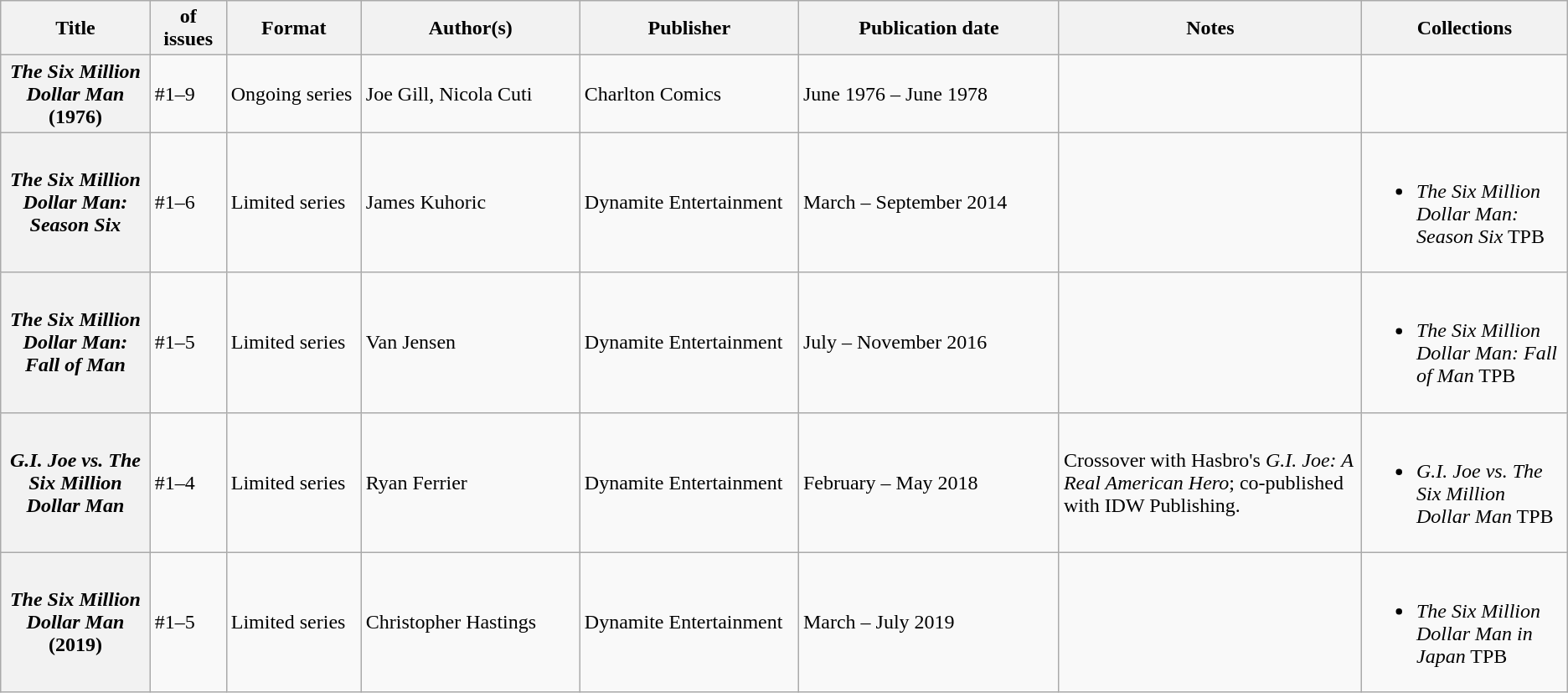<table class="wikitable">
<tr>
<th>Title</th>
<th style="width:40pt"> of issues</th>
<th style="width:75pt">Format</th>
<th style="width:125pt">Author(s)</th>
<th style="width:125pt">Publisher</th>
<th style="width:150pt">Publication date</th>
<th style="width:175pt">Notes</th>
<th>Collections</th>
</tr>
<tr>
<th><em>The Six Million Dollar Man</em> (1976)</th>
<td>#1–9</td>
<td>Ongoing series</td>
<td>Joe Gill, Nicola Cuti</td>
<td>Charlton Comics</td>
<td>June 1976 – June 1978</td>
<td></td>
<td></td>
</tr>
<tr>
<th><em>The Six Million Dollar Man: Season Six</em></th>
<td>#1–6</td>
<td>Limited series</td>
<td>James Kuhoric</td>
<td>Dynamite Entertainment</td>
<td>March – September 2014</td>
<td></td>
<td><br><ul><li><em>The Six Million Dollar Man: Season Six</em> TPB</li></ul></td>
</tr>
<tr>
<th><em>The Six Million Dollar Man: Fall of Man</em></th>
<td>#1–5</td>
<td>Limited series</td>
<td>Van Jensen</td>
<td>Dynamite Entertainment</td>
<td>July – November 2016</td>
<td></td>
<td><br><ul><li><em>The Six Million Dollar Man: Fall of Man</em> TPB</li></ul></td>
</tr>
<tr>
<th><em>G.I. Joe vs. The Six Million Dollar Man</em></th>
<td>#1–4</td>
<td>Limited series</td>
<td>Ryan Ferrier</td>
<td>Dynamite Entertainment</td>
<td>February – May 2018</td>
<td>Crossover with Hasbro's <em>G.I. Joe: A Real American Hero</em>; co-published with IDW Publishing.</td>
<td><br><ul><li><em>G.I. Joe vs. The Six Million Dollar Man</em> TPB</li></ul></td>
</tr>
<tr>
<th><em>The Six Million Dollar Man</em> (2019)</th>
<td>#1–5</td>
<td>Limited series</td>
<td>Christopher Hastings</td>
<td>Dynamite Entertainment</td>
<td>March – July 2019</td>
<td></td>
<td><br><ul><li><em>The Six Million Dollar Man in Japan</em> TPB</li></ul></td>
</tr>
</table>
